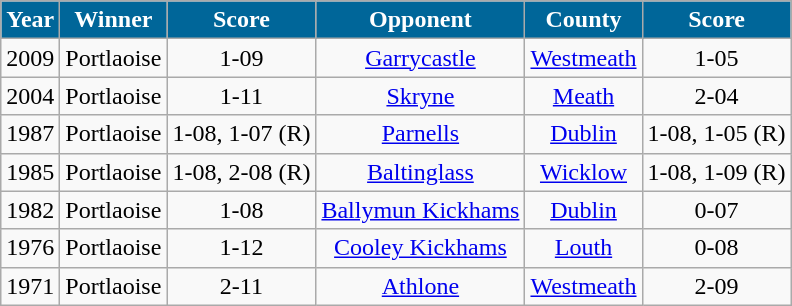<table class="wikitable" style="text-align:center;">
<tr>
<th style="background:#069;color:white">Year</th>
<th style="background:#069;color:white">Winner</th>
<th style="background:#069;color:white">Score</th>
<th style="background:#069;color:white">Opponent</th>
<th style="background:#069;color:white">County</th>
<th style="background:#069;color:white">Score</th>
</tr>
<tr>
<td>2009</td>
<td> Portlaoise</td>
<td>1-09</td>
<td><a href='#'>Garrycastle</a></td>
<td><a href='#'>Westmeath</a></td>
<td>1-05</td>
</tr>
<tr>
<td>2004</td>
<td> Portlaoise</td>
<td>1-11</td>
<td><a href='#'>Skryne</a></td>
<td><a href='#'>Meath</a></td>
<td>2-04</td>
</tr>
<tr>
<td>1987</td>
<td> Portlaoise</td>
<td>1-08, 1-07 (R)</td>
<td><a href='#'>Parnells</a></td>
<td><a href='#'>Dublin</a></td>
<td>1-08, 1-05 (R)</td>
</tr>
<tr>
<td>1985</td>
<td> Portlaoise</td>
<td>1-08, 2-08 (R)</td>
<td><a href='#'>Baltinglass</a></td>
<td><a href='#'>Wicklow</a></td>
<td>1-08, 1-09 (R)</td>
</tr>
<tr>
<td>1982</td>
<td> Portlaoise</td>
<td>1-08</td>
<td><a href='#'>Ballymun Kickhams</a></td>
<td><a href='#'>Dublin</a></td>
<td>0-07</td>
</tr>
<tr>
<td>1976</td>
<td> Portlaoise</td>
<td>1-12</td>
<td><a href='#'>Cooley Kickhams</a></td>
<td><a href='#'>Louth</a></td>
<td>0-08</td>
</tr>
<tr>
<td>1971</td>
<td> Portlaoise</td>
<td>2-11</td>
<td><a href='#'>Athlone</a></td>
<td><a href='#'>Westmeath</a></td>
<td>2-09</td>
</tr>
</table>
